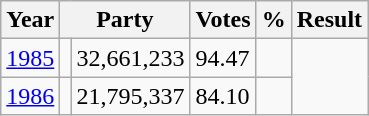<table class="wikitable">
<tr>
<th>Year</th>
<th colspan="2">Party</th>
<th>Votes</th>
<th>%</th>
<th>Result</th>
</tr>
<tr>
<td><a href='#'>1985</a></td>
<td></td>
<td>32,661,233</td>
<td>94.47</td>
<td></td>
</tr>
<tr>
<td><a href='#'>1986</a></td>
<td></td>
<td>21,795,337</td>
<td>84.10</td>
<td></td>
</tr>
</table>
